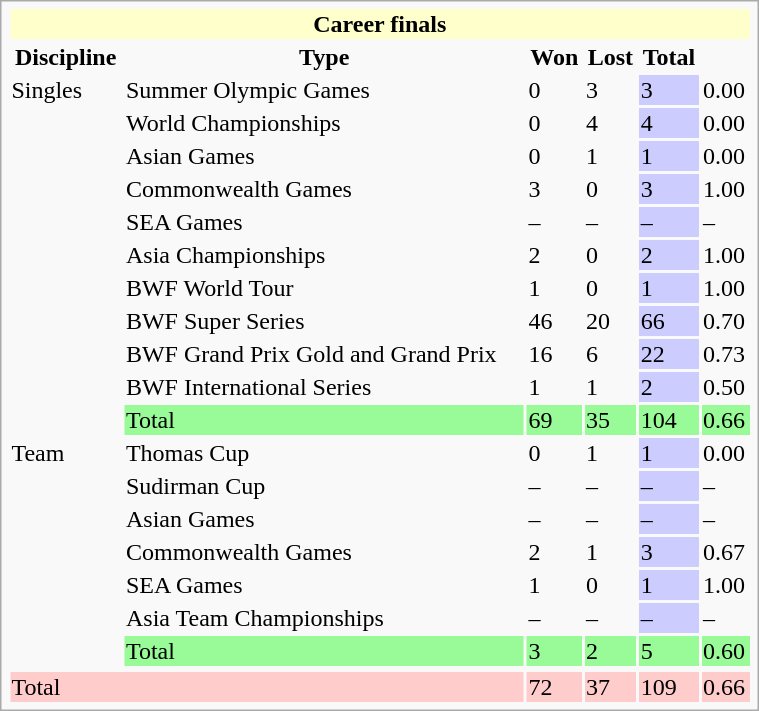<table class="infobox vcard vevent" width=40%>
<tr bgcolor=ffffcc>
<th colspan=6>Career finals</th>
</tr>
<tr>
<th>Discipline</th>
<th>Type</th>
<th>Won</th>
<th>Lost</th>
<th>Total</th>
<th></th>
</tr>
<tr>
<td rowspan=11>Singles</td>
<td>Summer Olympic Games</td>
<td>0</td>
<td>3</td>
<td bgcolor=CCCCFF>3</td>
<td>0.00</td>
</tr>
<tr>
<td>World Championships</td>
<td>0</td>
<td>4</td>
<td bgcolor=CCCCFF>4</td>
<td>0.00</td>
</tr>
<tr>
<td>Asian Games</td>
<td>0</td>
<td>1</td>
<td bgcolor=CCCCFF>1</td>
<td>0.00</td>
</tr>
<tr>
<td>Commonwealth Games</td>
<td>3</td>
<td>0</td>
<td bgcolor=CCCCFF>3</td>
<td>1.00</td>
</tr>
<tr>
<td>SEA Games</td>
<td>–</td>
<td>–</td>
<td bgcolor=CCCCFF>–</td>
<td>–</td>
</tr>
<tr>
<td>Asia Championships</td>
<td>2</td>
<td>0</td>
<td bgcolor=CCCCFF>2</td>
<td>1.00</td>
</tr>
<tr>
<td>BWF World Tour</td>
<td>1</td>
<td>0</td>
<td bgcolor=CCCCFF>1</td>
<td>1.00</td>
</tr>
<tr>
<td>BWF Super Series</td>
<td>46</td>
<td>20</td>
<td bgcolor=CCCCFF>66</td>
<td>0.70</td>
</tr>
<tr>
<td>BWF Grand Prix Gold and Grand Prix</td>
<td>16</td>
<td>6</td>
<td bgcolor=CCCCFF>22</td>
<td>0.73</td>
</tr>
<tr>
<td>BWF International Series</td>
<td>1</td>
<td>1</td>
<td bgcolor=CCCCFF>2</td>
<td>0.50</td>
</tr>
<tr bgcolor=98FB98>
<td>Total</td>
<td>69</td>
<td>35</td>
<td>104</td>
<td>0.66</td>
</tr>
<tr>
<td rowspan=7>Team</td>
<td>Thomas Cup</td>
<td>0</td>
<td>1</td>
<td bgcolor=CCCCFF>1</td>
<td>0.00</td>
</tr>
<tr>
<td>Sudirman Cup</td>
<td>–</td>
<td>–</td>
<td bgcolor=CCCCFF>–</td>
<td>–</td>
</tr>
<tr>
<td>Asian Games</td>
<td>–</td>
<td>–</td>
<td bgcolor=CCCCFF>–</td>
<td>–</td>
</tr>
<tr>
<td>Commonwealth Games</td>
<td>2</td>
<td>1</td>
<td bgcolor=CCCCFF>3</td>
<td>0.67</td>
</tr>
<tr>
<td>SEA Games</td>
<td>1</td>
<td>0</td>
<td bgcolor=CCCCFF>1</td>
<td>1.00</td>
</tr>
<tr>
<td>Asia Team Championships</td>
<td>–</td>
<td>–</td>
<td bgcolor=CCCCFF>–</td>
<td>–</td>
</tr>
<tr bgcolor=98FB98>
<td>Total</td>
<td>3</td>
<td>2</td>
<td>5</td>
<td>0.60</td>
</tr>
<tr>
</tr>
<tr bgcolor=FFCCCC>
<td colspan=2>Total</td>
<td>72</td>
<td>37</td>
<td>109</td>
<td>0.66</td>
</tr>
</table>
